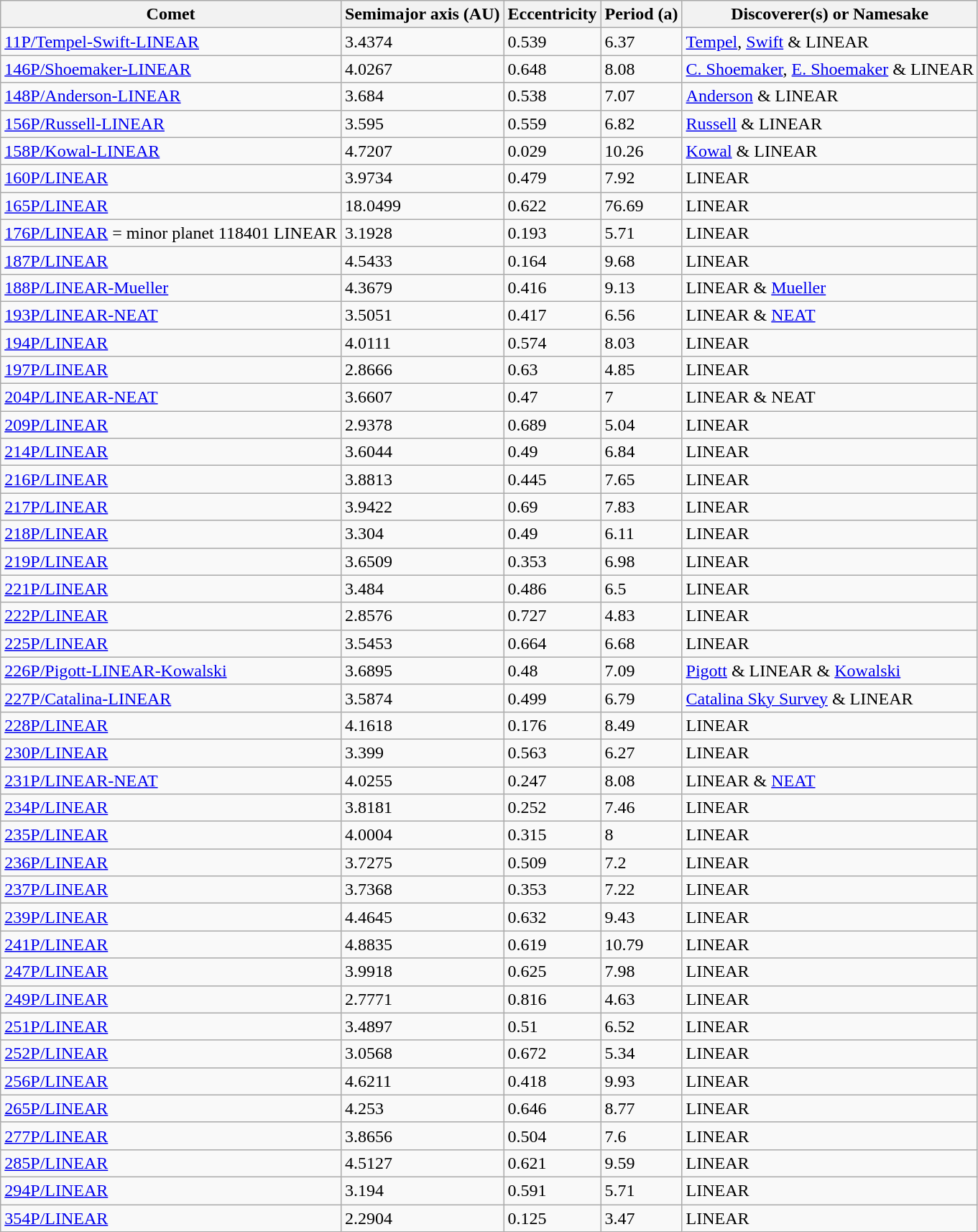<table class="wikitable sortable">
<tr>
<th align="left">Comet</th>
<th align="left">Semimajor axis (AU)</th>
<th align="left">Eccentricity</th>
<th align="left">Period (a)</th>
<th align="left">Discoverer(s) or Namesake</th>
</tr>
<tr>
<td><a href='#'>11P/Tempel-Swift-LINEAR</a></td>
<td>3.4374</td>
<td>0.539</td>
<td>6.37</td>
<td><a href='#'>Tempel</a>, <a href='#'>Swift</a> & LINEAR</td>
</tr>
<tr>
<td><a href='#'>146P/Shoemaker-LINEAR</a></td>
<td>4.0267</td>
<td>0.648</td>
<td>8.08</td>
<td><a href='#'>C. Shoemaker</a>, <a href='#'>E. Shoemaker</a> & LINEAR</td>
</tr>
<tr>
<td><a href='#'>148P/Anderson-LINEAR</a></td>
<td>3.684</td>
<td>0.538</td>
<td>7.07</td>
<td><a href='#'>Anderson</a> & LINEAR</td>
</tr>
<tr>
<td><a href='#'>156P/Russell-LINEAR</a></td>
<td>3.595</td>
<td>0.559</td>
<td>6.82</td>
<td><a href='#'>Russell</a> & LINEAR</td>
</tr>
<tr>
<td><a href='#'>158P/Kowal-LINEAR</a></td>
<td>4.7207</td>
<td>0.029</td>
<td>10.26</td>
<td><a href='#'>Kowal</a> & LINEAR</td>
</tr>
<tr>
<td><a href='#'>160P/LINEAR</a></td>
<td>3.9734</td>
<td>0.479</td>
<td>7.92</td>
<td>LINEAR</td>
</tr>
<tr>
<td><a href='#'>165P/LINEAR</a></td>
<td>18.0499</td>
<td>0.622</td>
<td>76.69</td>
<td>LINEAR</td>
</tr>
<tr>
<td><a href='#'>176P/LINEAR</a> = minor planet 118401 LINEAR</td>
<td>3.1928</td>
<td>0.193</td>
<td>5.71</td>
<td>LINEAR</td>
</tr>
<tr>
<td><a href='#'>187P/LINEAR</a></td>
<td>4.5433</td>
<td>0.164</td>
<td>9.68</td>
<td>LINEAR</td>
</tr>
<tr>
<td><a href='#'>188P/LINEAR-Mueller</a></td>
<td>4.3679</td>
<td>0.416</td>
<td>9.13</td>
<td>LINEAR & <a href='#'>Mueller</a></td>
</tr>
<tr>
<td><a href='#'>193P/LINEAR-NEAT</a></td>
<td>3.5051</td>
<td>0.417</td>
<td>6.56</td>
<td>LINEAR & <a href='#'>NEAT</a></td>
</tr>
<tr>
<td><a href='#'>194P/LINEAR</a></td>
<td>4.0111</td>
<td>0.574</td>
<td>8.03</td>
<td>LINEAR</td>
</tr>
<tr>
<td><a href='#'>197P/LINEAR</a></td>
<td>2.8666</td>
<td>0.63</td>
<td>4.85</td>
<td>LINEAR</td>
</tr>
<tr>
<td><a href='#'>204P/LINEAR-NEAT</a></td>
<td>3.6607</td>
<td>0.47</td>
<td>7</td>
<td>LINEAR & NEAT</td>
</tr>
<tr>
<td><a href='#'>209P/LINEAR</a></td>
<td>2.9378</td>
<td>0.689</td>
<td>5.04</td>
<td>LINEAR</td>
</tr>
<tr>
<td><a href='#'>214P/LINEAR</a></td>
<td>3.6044</td>
<td>0.49</td>
<td>6.84</td>
<td>LINEAR</td>
</tr>
<tr>
<td><a href='#'>216P/LINEAR</a></td>
<td>3.8813</td>
<td>0.445</td>
<td>7.65</td>
<td>LINEAR</td>
</tr>
<tr>
<td><a href='#'>217P/LINEAR</a></td>
<td>3.9422</td>
<td>0.69</td>
<td>7.83</td>
<td>LINEAR</td>
</tr>
<tr>
<td><a href='#'>218P/LINEAR</a></td>
<td>3.304</td>
<td>0.49</td>
<td>6.11</td>
<td>LINEAR</td>
</tr>
<tr>
<td><a href='#'>219P/LINEAR</a></td>
<td>3.6509</td>
<td>0.353</td>
<td>6.98</td>
<td>LINEAR</td>
</tr>
<tr>
<td><a href='#'>221P/LINEAR</a></td>
<td>3.484</td>
<td>0.486</td>
<td>6.5</td>
<td>LINEAR</td>
</tr>
<tr>
<td><a href='#'>222P/LINEAR</a></td>
<td>2.8576</td>
<td>0.727</td>
<td>4.83</td>
<td>LINEAR</td>
</tr>
<tr>
<td><a href='#'>225P/LINEAR</a></td>
<td>3.5453</td>
<td>0.664</td>
<td>6.68</td>
<td>LINEAR</td>
</tr>
<tr>
<td><a href='#'>226P/Pigott-LINEAR-Kowalski</a></td>
<td>3.6895</td>
<td>0.48</td>
<td>7.09</td>
<td><a href='#'>Pigott</a> & LINEAR & <a href='#'>Kowalski</a></td>
</tr>
<tr>
<td><a href='#'>227P/Catalina-LINEAR</a></td>
<td>3.5874</td>
<td>0.499</td>
<td>6.79</td>
<td><a href='#'>Catalina Sky Survey</a> & LINEAR</td>
</tr>
<tr>
<td><a href='#'>228P/LINEAR</a></td>
<td>4.1618</td>
<td>0.176</td>
<td>8.49</td>
<td>LINEAR</td>
</tr>
<tr>
<td><a href='#'>230P/LINEAR</a></td>
<td>3.399</td>
<td>0.563</td>
<td>6.27</td>
<td>LINEAR</td>
</tr>
<tr>
<td><a href='#'>231P/LINEAR-NEAT</a></td>
<td>4.0255</td>
<td>0.247</td>
<td>8.08</td>
<td>LINEAR & <a href='#'>NEAT</a></td>
</tr>
<tr>
<td><a href='#'>234P/LINEAR</a></td>
<td>3.8181</td>
<td>0.252</td>
<td>7.46</td>
<td>LINEAR</td>
</tr>
<tr>
<td><a href='#'>235P/LINEAR</a></td>
<td>4.0004</td>
<td>0.315</td>
<td>8</td>
<td>LINEAR</td>
</tr>
<tr>
<td><a href='#'>236P/LINEAR</a></td>
<td>3.7275</td>
<td>0.509</td>
<td>7.2</td>
<td>LINEAR</td>
</tr>
<tr>
<td><a href='#'>237P/LINEAR</a></td>
<td>3.7368</td>
<td>0.353</td>
<td>7.22</td>
<td>LINEAR</td>
</tr>
<tr>
<td><a href='#'>239P/LINEAR</a></td>
<td>4.4645</td>
<td>0.632</td>
<td>9.43</td>
<td>LINEAR</td>
</tr>
<tr>
<td><a href='#'>241P/LINEAR</a></td>
<td>4.8835</td>
<td>0.619</td>
<td>10.79</td>
<td>LINEAR</td>
</tr>
<tr>
<td><a href='#'>247P/LINEAR</a></td>
<td>3.9918</td>
<td>0.625</td>
<td>7.98</td>
<td>LINEAR</td>
</tr>
<tr>
<td><a href='#'>249P/LINEAR</a></td>
<td>2.7771</td>
<td>0.816</td>
<td>4.63</td>
<td>LINEAR</td>
</tr>
<tr>
<td><a href='#'>251P/LINEAR</a></td>
<td>3.4897</td>
<td>0.51</td>
<td>6.52</td>
<td>LINEAR</td>
</tr>
<tr>
<td><a href='#'>252P/LINEAR</a></td>
<td>3.0568</td>
<td>0.672</td>
<td>5.34</td>
<td>LINEAR</td>
</tr>
<tr>
<td><a href='#'>256P/LINEAR</a></td>
<td>4.6211</td>
<td>0.418</td>
<td>9.93</td>
<td>LINEAR</td>
</tr>
<tr>
<td><a href='#'>265P/LINEAR</a></td>
<td>4.253</td>
<td>0.646</td>
<td>8.77</td>
<td>LINEAR</td>
</tr>
<tr>
<td><a href='#'>277P/LINEAR</a></td>
<td>3.8656</td>
<td>0.504</td>
<td>7.6</td>
<td>LINEAR</td>
</tr>
<tr>
<td><a href='#'>285P/LINEAR</a></td>
<td>4.5127</td>
<td>0.621</td>
<td>9.59</td>
<td>LINEAR</td>
</tr>
<tr>
<td><a href='#'>294P/LINEAR</a></td>
<td>3.194</td>
<td>0.591</td>
<td>5.71</td>
<td>LINEAR</td>
</tr>
<tr>
<td><a href='#'>354P/LINEAR</a></td>
<td>2.2904</td>
<td>0.125</td>
<td>3.47</td>
<td>LINEAR</td>
</tr>
</table>
